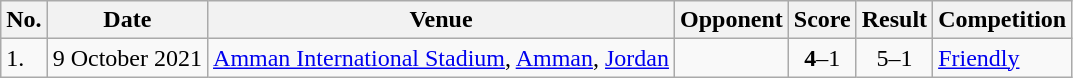<table class="wikitable">
<tr>
<th>No.</th>
<th>Date</th>
<th>Venue</th>
<th>Opponent</th>
<th>Score</th>
<th>Result</th>
<th>Competition</th>
</tr>
<tr>
<td>1.</td>
<td>9 October 2021</td>
<td><a href='#'>Amman International Stadium</a>, <a href='#'>Amman</a>, <a href='#'>Jordan</a></td>
<td></td>
<td align=center><strong>4</strong>–1</td>
<td align=center>5–1</td>
<td><a href='#'>Friendly</a></td>
</tr>
</table>
